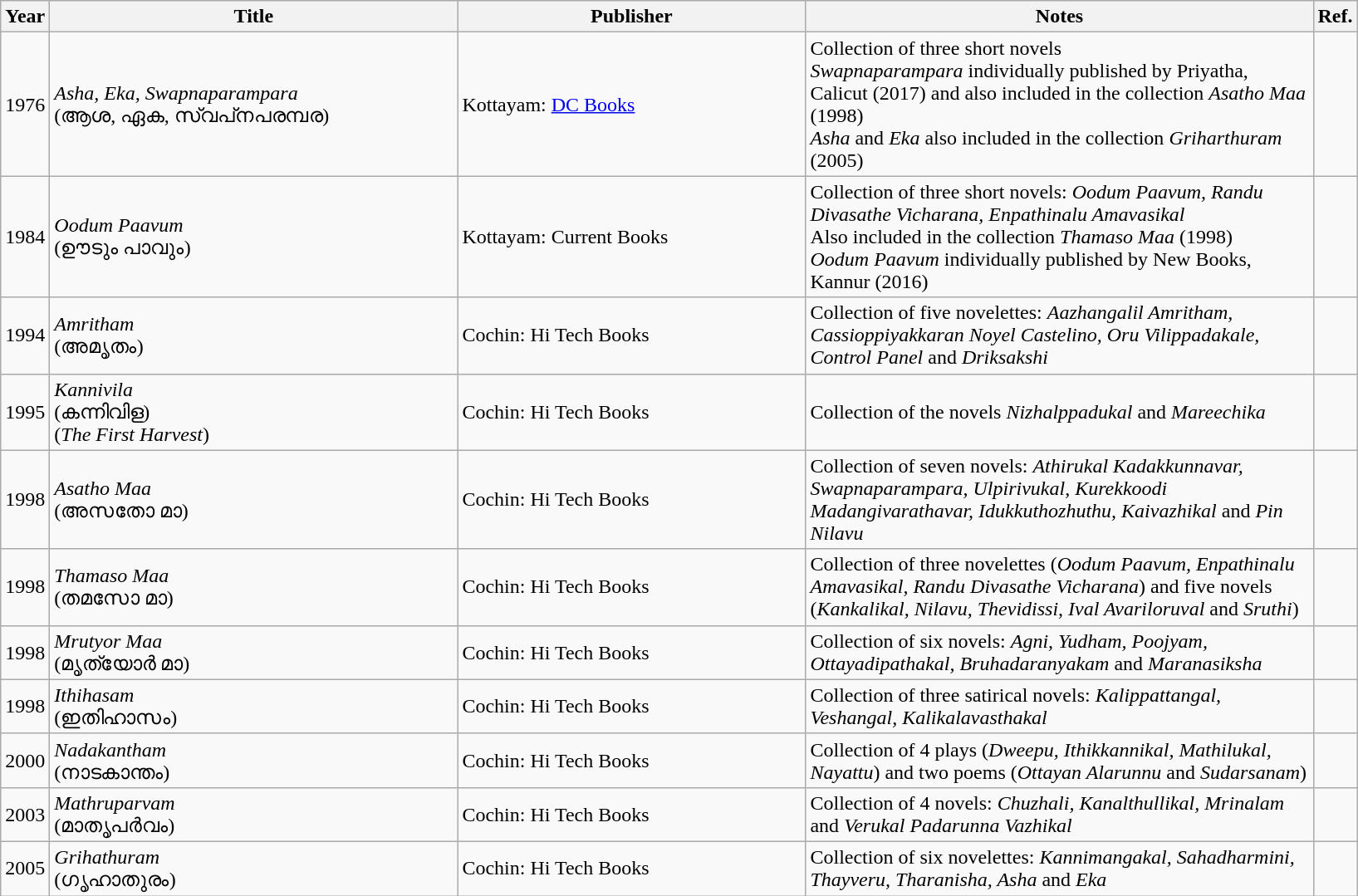<table class="wikitable">
<tr>
<th>Year</th>
<th ! style=width:20em>Title</th>
<th ! style=width:17em>Publisher</th>
<th ! style=width:25em>Notes</th>
<th>Ref.</th>
</tr>
<tr>
<td>1976</td>
<td><em>Asha, Eka, Swapnaparampara</em><br>(ആശ, ഏക, സ്വപ്‌നപരമ്പര)</td>
<td>Kottayam: <a href='#'>DC Books</a></td>
<td>Collection of three short novels<br><em>Swapnaparampara</em> individually published by Priyatha, Calicut (2017) and also included in the collection <em>Asatho Maa</em> (1998)<br><em>Asha</em> and <em>Eka</em> also included in the collection <em>Griharthuram</em> (2005)</td>
<td></td>
</tr>
<tr>
<td>1984</td>
<td><em>Oodum Paavum</em><br>(ഊടും പാവും)</td>
<td>Kottayam: Current Books</td>
<td>Collection of three short novels: <em>Oodum Paavum, Randu Divasathe Vicharana, Enpathinalu Amavasikal</em><br>Also included in the collection <em>Thamaso Maa</em> (1998)<br><em>Oodum Paavum</em> individually published by New Books, Kannur (2016)</td>
<td></td>
</tr>
<tr>
<td>1994</td>
<td><em>Amritham</em><br>(അമൃതം)</td>
<td>Cochin: Hi Tech Books</td>
<td>Collection of five novelettes: <em>Aazhangalil Amritham, Cassioppiyakkaran Noyel Castelino, Oru Vilippadakale, Control Panel</em> and <em>Driksakshi</em></td>
<td></td>
</tr>
<tr>
<td>1995</td>
<td><em>Kannivila</em><br>(കന്നിവിള)<br>(<em>The First Harvest</em>)</td>
<td>Cochin: Hi Tech Books</td>
<td>Collection of the novels <em>Nizhalppadukal</em> and <em>Mareechika</em></td>
<td></td>
</tr>
<tr>
<td>1998</td>
<td><em>Asatho Maa</em><br>(അസതോ മാ)</td>
<td>Cochin: Hi Tech Books</td>
<td>Collection of seven novels: <em>Athirukal Kadakkunnavar, Swapnaparampara, Ulpirivukal, Kurekkoodi Madangivarathavar, Idukkuthozhuthu, Kaivazhikal</em> and <em>Pin Nilavu</em></td>
<td></td>
</tr>
<tr>
<td>1998</td>
<td><em>Thamaso Maa</em><br>(തമസോ മാ)</td>
<td>Cochin: Hi Tech Books</td>
<td>Collection of three novelettes (<em>Oodum Paavum, Enpathinalu Amavasikal, Randu Divasathe Vicharana</em>) and five novels (<em>Kankalikal, Nilavu, Thevidissi, Ival Avariloruval</em> and <em>Sruthi</em>)</td>
<td></td>
</tr>
<tr>
<td>1998</td>
<td><em>Mrutyor Maa</em><br>(മൃത്യോർ മാ)</td>
<td>Cochin: Hi Tech Books</td>
<td>Collection of six novels: <em>Agni, Yudham, Poojyam, Ottayadipathakal, 	Bruhadaranyakam</em> and <em>Maranasiksha</em></td>
<td></td>
</tr>
<tr>
<td>1998</td>
<td><em>Ithihasam</em><br>(ഇതിഹാസം)</td>
<td>Cochin: Hi Tech Books</td>
<td>Collection of three satirical novels: <em>Kalippattangal, Veshangal, Kalikalavasthakal</em></td>
<td></td>
</tr>
<tr>
<td>2000</td>
<td><em>Nadakantham</em><br>(നാടകാന്തം)</td>
<td>Cochin: Hi Tech Books</td>
<td>Collection of 4 plays (<em>Dweepu, Ithikkannikal, Mathilukal, Nayattu</em>) and two poems (<em>Ottayan Alarunnu</em> and <em>Sudarsanam</em>)</td>
<td></td>
</tr>
<tr>
<td>2003</td>
<td><em>Mathruparvam</em><br>(മാതൃപർവം)</td>
<td>Cochin: Hi Tech Books</td>
<td>Collection of 4 novels: <em>Chuzhali, Kanalthullikal, Mrinalam</em> and <em>Verukal Padarunna Vazhikal</em></td>
<td></td>
</tr>
<tr>
<td>2005</td>
<td><em>Grihathuram</em><br>(ഗൃഹാതുരം)</td>
<td>Cochin: Hi Tech Books</td>
<td>Collection of six novelettes: <em>Kannimangakal, Sahadharmini, Thayveru, Tharanisha, Asha</em> and <em>Eka</em></td>
<td></td>
</tr>
</table>
